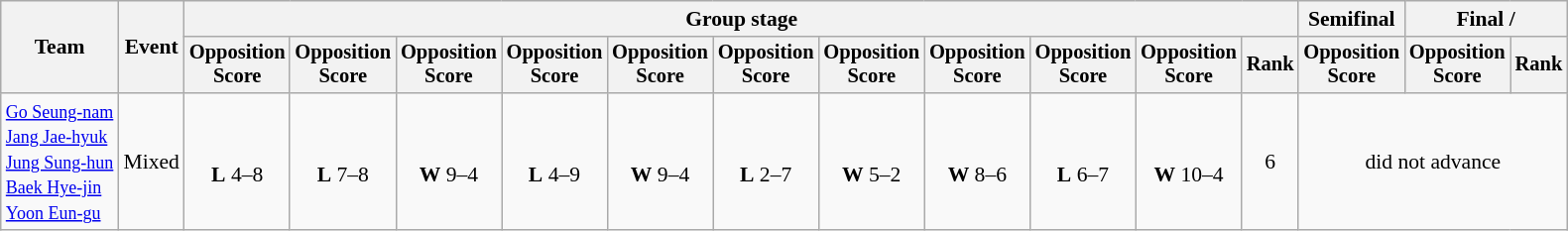<table class=wikitable style="font-size:90%">
<tr>
<th rowspan=2>Team</th>
<th rowspan=2>Event</th>
<th colspan=11>Group stage</th>
<th>Semifinal</th>
<th colspan=2>Final / </th>
</tr>
<tr style="font-size:95%">
<th>Opposition<br>Score</th>
<th>Opposition<br>Score</th>
<th>Opposition<br>Score</th>
<th>Opposition<br>Score</th>
<th>Opposition<br>Score</th>
<th>Opposition<br>Score</th>
<th>Opposition<br>Score</th>
<th>Opposition<br>Score</th>
<th>Opposition<br>Score</th>
<th>Opposition<br>Score</th>
<th>Rank</th>
<th>Opposition<br>Score</th>
<th>Opposition<br>Score</th>
<th>Rank</th>
</tr>
<tr align="center">
<td align="left"><small><a href='#'>Go Seung-nam</a><br><a href='#'>Jang Jae-hyuk</a><br><a href='#'>Jung Sung-hun</a><br><a href='#'>Baek Hye-jin</a><br><a href='#'>Yoon Eun-gu</a></small></td>
<td>Mixed</td>
<td><br><strong>L</strong> 4–8</td>
<td><br><strong>L</strong> 7–8</td>
<td><br><strong>W</strong> 9–4</td>
<td><br><strong>L</strong> 4–9</td>
<td><br><strong>W</strong> 9–4</td>
<td><br><strong>L</strong> 2–7</td>
<td><br><strong>W</strong> 5–2</td>
<td><br><strong>W</strong> 8–6</td>
<td><br><strong>L</strong> 6–7</td>
<td><br><strong>W</strong> 10–4</td>
<td>6</td>
<td colspan=3>did not advance</td>
</tr>
</table>
